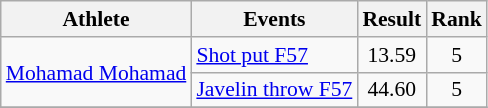<table class=wikitable style="font-size:90%">
<tr align=center>
<th>Athlete</th>
<th>Events</th>
<th>Result</th>
<th>Rank</th>
</tr>
<tr align=center>
<td align=left rowspan=2><a href='#'>Mohamad Mohamad</a></td>
<td align=left><a href='#'>Shot put F57</a></td>
<td align=center>13.59</td>
<td align=center>5</td>
</tr>
<tr>
<td align=left><a href='#'>Javelin throw F57</a></td>
<td align=center>44.60</td>
<td align=center>5</td>
</tr>
<tr>
</tr>
</table>
